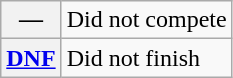<table class="wikitable">
<tr>
<th scope="row">—</th>
<td>Did not compete</td>
</tr>
<tr>
<th scope="row"><a href='#'>DNF</a></th>
<td>Did not finish</td>
</tr>
</table>
